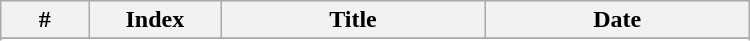<table class="wikitable plainrowheaders" style="width:500px;">
<tr>
<th style="width:10%;">#</th>
<th style="width:15%;">Index</th>
<th style="width:30%;">Title</th>
<th style="width:30%;">Date</th>
</tr>
<tr>
</tr>
<tr>
</tr>
<tr>
</tr>
<tr>
</tr>
</table>
